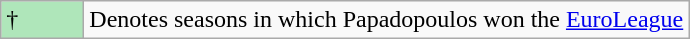<table class="wikitable">
<tr>
<td style="background:#AFE6BA; width:3em;">†</td>
<td>Denotes seasons in which Papadopoulos won the <a href='#'>EuroLeague</a></td>
</tr>
</table>
